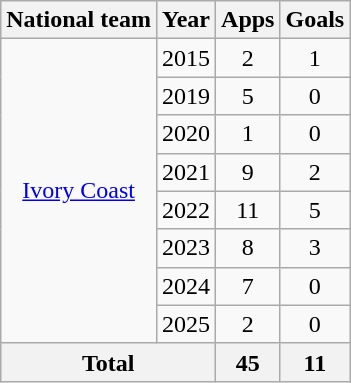<table class="wikitable" style="text-align:center">
<tr>
<th>National team</th>
<th>Year</th>
<th>Apps</th>
<th>Goals</th>
</tr>
<tr>
<td rowspan="8"><a href='#'>Ivory Coast</a></td>
<td>2015</td>
<td>2</td>
<td>1</td>
</tr>
<tr>
<td>2019</td>
<td>5</td>
<td>0</td>
</tr>
<tr>
<td>2020</td>
<td>1</td>
<td>0</td>
</tr>
<tr>
<td>2021</td>
<td>9</td>
<td>2</td>
</tr>
<tr>
<td>2022</td>
<td>11</td>
<td>5</td>
</tr>
<tr>
<td>2023</td>
<td>8</td>
<td>3</td>
</tr>
<tr>
<td>2024</td>
<td>7</td>
<td>0</td>
</tr>
<tr>
<td>2025</td>
<td>2</td>
<td>0</td>
</tr>
<tr>
<th colspan="2">Total</th>
<th>45</th>
<th>11</th>
</tr>
</table>
